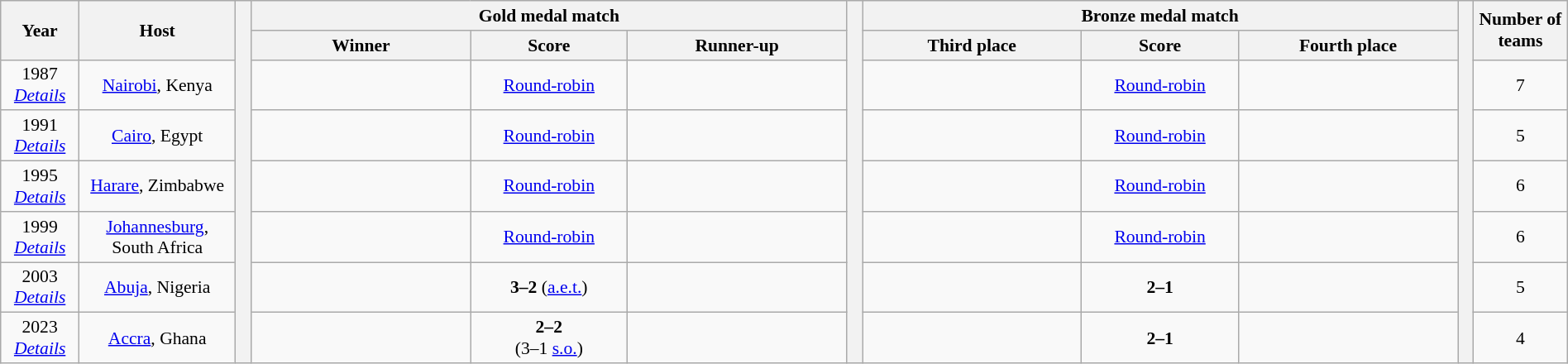<table class="wikitable" style="text-align:center;width:100%; font-size:90%;">
<tr>
<th rowspan=2 width=5%>Year</th>
<th rowspan=2 width=10%>Host</th>
<th width=1% rowspan=8></th>
<th colspan=3>Gold medal match</th>
<th width=1% rowspan=8></th>
<th colspan=3>Bronze medal match</th>
<th width=1% rowspan=8></th>
<th width=6% rowspan=2>Number of teams</th>
</tr>
<tr>
<th width=14%>Winner</th>
<th width=10%>Score</th>
<th width=14%>Runner-up</th>
<th width=14%>Third place</th>
<th width=10%>Score</th>
<th width=14%>Fourth place</th>
</tr>
<tr>
<td>1987<br><em><a href='#'>Details</a></em></td>
<td><a href='#'>Nairobi</a>, Kenya</td>
<td><strong></strong></td>
<td><a href='#'>Round-robin</a></td>
<td></td>
<td></td>
<td><a href='#'>Round-robin</a></td>
<td></td>
<td>7</td>
</tr>
<tr>
<td>1991<br><em><a href='#'>Details</a></em></td>
<td><a href='#'>Cairo</a>, Egypt</td>
<td><strong></strong></td>
<td><a href='#'>Round-robin</a></td>
<td></td>
<td></td>
<td><a href='#'>Round-robin</a></td>
<td></td>
<td>5</td>
</tr>
<tr>
<td>1995<br><em><a href='#'>Details</a></em></td>
<td><a href='#'>Harare</a>, Zimbabwe</td>
<td><strong></strong></td>
<td><a href='#'>Round-robin</a></td>
<td></td>
<td></td>
<td><a href='#'>Round-robin</a></td>
<td></td>
<td>6</td>
</tr>
<tr>
<td>1999<br><em><a href='#'>Details</a></em></td>
<td><a href='#'>Johannesburg</a>, South Africa</td>
<td><strong></strong></td>
<td><a href='#'>Round-robin</a></td>
<td></td>
<td></td>
<td><a href='#'>Round-robin</a></td>
<td></td>
<td>6</td>
</tr>
<tr>
<td>2003<br><em><a href='#'>Details</a></em></td>
<td><a href='#'>Abuja</a>, Nigeria</td>
<td><strong></strong></td>
<td><strong>3–2</strong> (<a href='#'>a.e.t.</a>)</td>
<td></td>
<td></td>
<td><strong>2–1</strong></td>
<td></td>
<td>5</td>
</tr>
<tr>
<td>2023<br><em><a href='#'>Details</a></em></td>
<td><a href='#'>Accra</a>, Ghana</td>
<td><strong></strong></td>
<td><strong>2–2</strong><br>(3–1 <a href='#'>s.o.</a>)</td>
<td></td>
<td></td>
<td><strong>2–1</strong></td>
<td></td>
<td>4</td>
</tr>
</table>
